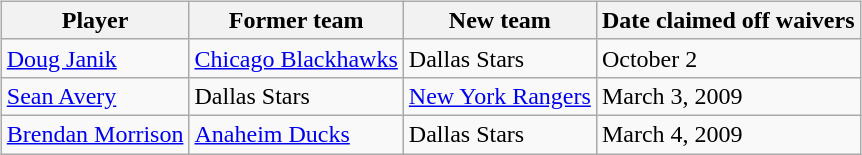<table cellspacing="10">
<tr>
<td valign="top"><br><table class="wikitable">
<tr>
<th>Player</th>
<th>Former team</th>
<th>New team</th>
<th>Date claimed off waivers</th>
</tr>
<tr>
<td><a href='#'>Doug Janik</a></td>
<td><a href='#'>Chicago Blackhawks</a></td>
<td>Dallas Stars</td>
<td>October 2</td>
</tr>
<tr>
<td><a href='#'>Sean Avery</a></td>
<td>Dallas Stars</td>
<td><a href='#'>New York Rangers</a></td>
<td>March 3, 2009</td>
</tr>
<tr>
<td><a href='#'>Brendan Morrison</a></td>
<td><a href='#'>Anaheim Ducks</a></td>
<td>Dallas Stars</td>
<td>March 4, 2009</td>
</tr>
</table>
</td>
</tr>
</table>
